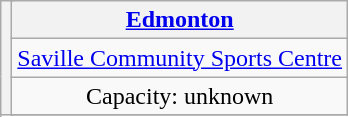<table class="wikitable" style="text-align:center">
<tr>
<th rowspan="8" colspan="2"></th>
<th><a href='#'>Edmonton</a></th>
</tr>
<tr>
<td><a href='#'>Saville Community Sports Centre</a></td>
</tr>
<tr>
<td>Capacity: unknown</td>
</tr>
<tr>
</tr>
</table>
